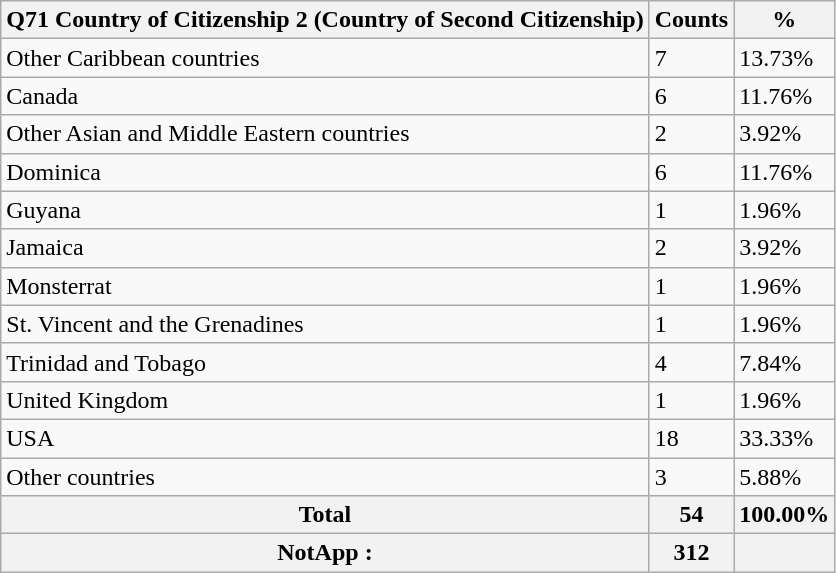<table class="wikitable sortable">
<tr>
<th>Q71 Country of Citizenship 2 (Country of Second Citizenship)</th>
<th>Counts</th>
<th>%</th>
</tr>
<tr>
<td>Other Caribbean countries</td>
<td>7</td>
<td>13.73%</td>
</tr>
<tr>
<td>Canada</td>
<td>6</td>
<td>11.76%</td>
</tr>
<tr>
<td>Other Asian and Middle Eastern countries</td>
<td>2</td>
<td>3.92%</td>
</tr>
<tr>
<td>Dominica</td>
<td>6</td>
<td>11.76%</td>
</tr>
<tr>
<td>Guyana</td>
<td>1</td>
<td>1.96%</td>
</tr>
<tr>
<td>Jamaica</td>
<td>2</td>
<td>3.92%</td>
</tr>
<tr>
<td>Monsterrat</td>
<td>1</td>
<td>1.96%</td>
</tr>
<tr>
<td>St. Vincent and the Grenadines</td>
<td>1</td>
<td>1.96%</td>
</tr>
<tr>
<td>Trinidad and Tobago</td>
<td>4</td>
<td>7.84%</td>
</tr>
<tr>
<td>United Kingdom</td>
<td>1</td>
<td>1.96%</td>
</tr>
<tr>
<td>USA</td>
<td>18</td>
<td>33.33%</td>
</tr>
<tr>
<td>Other countries</td>
<td>3</td>
<td>5.88%</td>
</tr>
<tr>
<th>Total</th>
<th>54</th>
<th>100.00%</th>
</tr>
<tr>
<th>NotApp :</th>
<th>312</th>
<th></th>
</tr>
</table>
